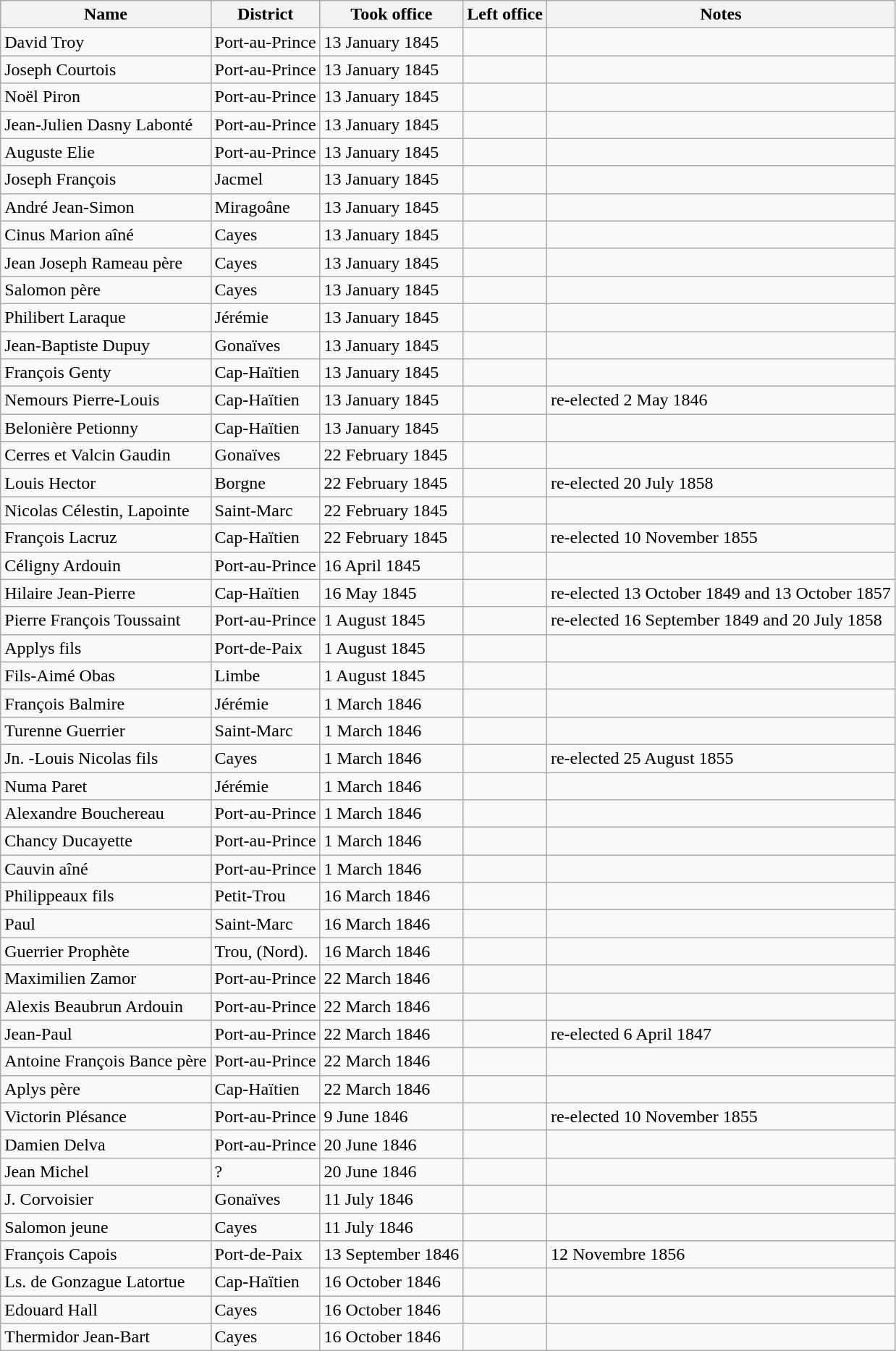<table class="wikitable">
<tr>
<th>Name</th>
<th>District</th>
<th>Took office</th>
<th>Left office</th>
<th>Notes</th>
</tr>
<tr>
<td>David Troy</td>
<td>Port-au-Prince</td>
<td>13 January 1845</td>
<td></td>
<td></td>
</tr>
<tr>
<td>Joseph Courtois</td>
<td>Port-au-Prince</td>
<td>13 January 1845</td>
<td></td>
<td></td>
</tr>
<tr>
<td>Noël Piron</td>
<td>Port-au-Prince</td>
<td>13 January 1845</td>
<td></td>
<td></td>
</tr>
<tr>
<td>Jean-Julien Dasny Labonté</td>
<td>Port-au-Prince</td>
<td>13 January 1845</td>
<td></td>
<td></td>
</tr>
<tr>
<td>Auguste Elie</td>
<td>Port-au-Prince</td>
<td>13 January 1845</td>
<td></td>
<td></td>
</tr>
<tr>
<td>Joseph François</td>
<td>Jacmel</td>
<td>13 January 1845</td>
<td></td>
<td></td>
</tr>
<tr>
<td>André Jean-Simon</td>
<td>Miragoâne</td>
<td>13 January 1845</td>
<td></td>
<td></td>
</tr>
<tr>
<td>Cinus Marion aîné</td>
<td>Cayes</td>
<td>13 January 1845</td>
<td></td>
<td></td>
</tr>
<tr>
<td>Jean Joseph Rameau père</td>
<td>Cayes</td>
<td>13 January 1845</td>
<td></td>
<td></td>
</tr>
<tr>
<td>Salomon père</td>
<td>Cayes</td>
<td>13 January 1845</td>
<td></td>
<td></td>
</tr>
<tr>
<td>Philibert Laraque</td>
<td>Jérémie</td>
<td>13 January 1845</td>
<td></td>
<td></td>
</tr>
<tr>
<td>Jean-Baptiste Dupuy</td>
<td>Gonaïves</td>
<td>13 January 1845</td>
<td></td>
<td></td>
</tr>
<tr>
<td>François Genty</td>
<td>Cap-Haïtien</td>
<td>13 January 1845</td>
<td></td>
<td></td>
</tr>
<tr>
<td>Nemours Pierre-Louis</td>
<td>Cap-Haïtien</td>
<td>13 January 1845</td>
<td></td>
<td>re-elected 2 May 1846</td>
</tr>
<tr>
<td>Belonière Petionny</td>
<td>Cap-Haïtien</td>
<td>13 January 1845</td>
<td></td>
<td></td>
</tr>
<tr>
<td>Cerres et Valcin Gaudin</td>
<td>Gonaïves</td>
<td>22 February 1845</td>
<td></td>
<td></td>
</tr>
<tr>
<td>Louis Hector</td>
<td>Borgne</td>
<td>22 February 1845</td>
<td></td>
<td>re-elected 20 July 1858</td>
</tr>
<tr>
<td>Nicolas Célestin, Lapointe</td>
<td>Saint-Marc</td>
<td>22 February 1845</td>
<td></td>
<td></td>
</tr>
<tr>
<td>François Lacruz</td>
<td>Cap-Haïtien</td>
<td>22 February 1845</td>
<td></td>
<td>re-elected 10 November 1855</td>
</tr>
<tr>
<td>Céligny Ardouin</td>
<td>Port-au-Prince</td>
<td>16 April 1845</td>
<td></td>
<td></td>
</tr>
<tr>
<td>Hilaire Jean-Pierre</td>
<td>Cap-Haïtien</td>
<td>16 May 1845</td>
<td></td>
<td>re-elected 13 October 1849 and 13 October 1857</td>
</tr>
<tr>
<td>Pierre François Toussaint</td>
<td>Port-au-Prince</td>
<td>1 August 1845</td>
<td></td>
<td>re-elected 16 September 1849 and 20 July 1858</td>
</tr>
<tr>
<td>Applys fils</td>
<td>Port-de-Paix</td>
<td>1 August 1845</td>
<td></td>
<td></td>
</tr>
<tr>
<td>Fils-Aimé Obas</td>
<td>Limbe</td>
<td>1 August 1845</td>
<td></td>
<td></td>
</tr>
<tr>
<td>François Balmire</td>
<td>Jérémie</td>
<td>1 March 1846</td>
<td></td>
<td></td>
</tr>
<tr>
<td>Turenne Guerrier</td>
<td>Saint-Marc</td>
<td>1 March 1846</td>
<td></td>
<td></td>
</tr>
<tr>
<td>Jn. -Louis Nicolas fils</td>
<td>Cayes</td>
<td>1 March 1846</td>
<td></td>
<td>re-elected 25 August 1855</td>
</tr>
<tr>
<td>Numa Paret</td>
<td>Jérémie</td>
<td>1 March 1846</td>
<td></td>
<td></td>
</tr>
<tr>
<td>Alexandre Bouchereau</td>
<td>Port-au-Prince</td>
<td>1 March 1846</td>
<td></td>
<td></td>
</tr>
<tr>
<td>Chancy Ducayette</td>
<td>Port-au-Prince</td>
<td>1 March 1846</td>
<td></td>
<td></td>
</tr>
<tr>
<td>Cauvin aîné</td>
<td>Port-au-Prince</td>
<td>1 March 1846</td>
<td></td>
<td></td>
</tr>
<tr>
<td>Philippeaux fils</td>
<td>Petit-Trou</td>
<td>16 March 1846</td>
<td></td>
<td></td>
</tr>
<tr>
<td>Paul</td>
<td>Saint-Marc</td>
<td>16 March 1846</td>
<td></td>
<td></td>
</tr>
<tr>
<td>Guerrier Prophète</td>
<td>Trou, (Nord).</td>
<td>16 March 1846</td>
<td></td>
<td></td>
</tr>
<tr>
<td>Maximilien Zamor</td>
<td>Port-au-Prince</td>
<td>22 March 1846</td>
<td></td>
<td></td>
</tr>
<tr>
<td>Alexis Beaubrun Ardouin</td>
<td>Port-au-Prince</td>
<td>22 March 1846</td>
<td></td>
<td></td>
</tr>
<tr>
<td>Jean-Paul</td>
<td>Port-au-Prince</td>
<td>22 March 1846</td>
<td></td>
<td>re-elected 6 April 1847</td>
</tr>
<tr>
<td>Antoine François Bance père</td>
<td>Port-au-Prince</td>
<td>22 March 1846</td>
<td></td>
<td></td>
</tr>
<tr>
<td>Aplys père</td>
<td>Cap-Haïtien</td>
<td>22 March 1846</td>
<td></td>
<td></td>
</tr>
<tr>
<td>Victorin Plésance</td>
<td>Port-au-Prince</td>
<td>9 June 1846</td>
<td></td>
<td>re-elected 10 November 1855</td>
</tr>
<tr>
<td>Damien Delva</td>
<td>Port-au-Prince</td>
<td>20 June 1846</td>
<td></td>
<td></td>
</tr>
<tr>
<td>Jean Michel</td>
<td>?</td>
<td>20 June 1846</td>
<td></td>
<td></td>
</tr>
<tr>
<td>J. Corvoisier</td>
<td>Gonaïves</td>
<td>11 July 1846</td>
<td></td>
<td></td>
</tr>
<tr>
<td>Salomon jeune</td>
<td>Cayes</td>
<td>11 July 1846</td>
<td></td>
<td></td>
</tr>
<tr>
<td>François Capois</td>
<td>Port-de-Paix</td>
<td>13 September 1846</td>
<td></td>
<td>12 Novembre 1856</td>
</tr>
<tr>
<td>Ls. de Gonzague Latortue</td>
<td>Cap-Haïtien</td>
<td>16 October 1846</td>
<td></td>
<td></td>
</tr>
<tr>
<td>Edouard Hall</td>
<td>Cayes</td>
<td>16 October 1846</td>
<td></td>
<td></td>
</tr>
<tr>
<td>Thermidor Jean-Bart</td>
<td>Cayes</td>
<td>16 October 1846</td>
<td></td>
<td></td>
</tr>
</table>
